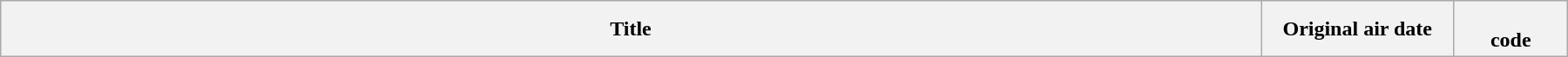<table class="wikitable plainrowheaders" style="width:95%; margin:auto;">
<tr>
<th>Title</th>
<th width="140">Original air date</th>
<th width="80"><br>code<br>










</th>
</tr>
</table>
